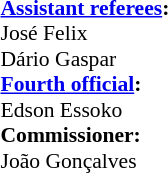<table width=50% style="font-size: 90%">
<tr>
<td><br><strong><a href='#'>Assistant referees</a>:</strong>
<br>José Felix
<br>Dário Gaspar<br><strong><a href='#'>Fourth official</a>:</strong>
<br>Edson Essoko<br><strong>Commissioner:</strong>
<br>João Gonçalves</td>
</tr>
</table>
